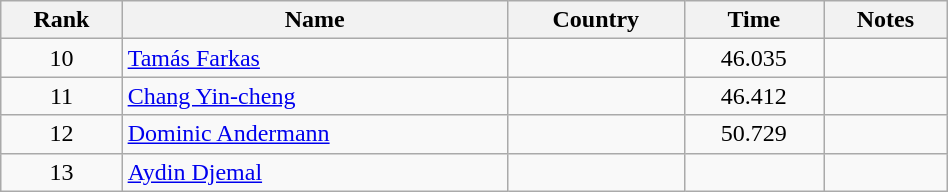<table class="wikitable sortable" style="text-align:center" width=50%>
<tr>
<th>Rank</th>
<th>Name</th>
<th>Country</th>
<th>Time</th>
<th>Notes</th>
</tr>
<tr>
<td>10</td>
<td align=left><a href='#'>Tamás Farkas</a></td>
<td align=left></td>
<td>46.035</td>
<td></td>
</tr>
<tr>
<td>11</td>
<td align=left><a href='#'>Chang Yin-cheng</a></td>
<td align=left></td>
<td>46.412</td>
<td></td>
</tr>
<tr>
<td>12</td>
<td align=left><a href='#'>Dominic Andermann</a></td>
<td align=left></td>
<td>50.729</td>
<td></td>
</tr>
<tr>
<td>13</td>
<td align=left><a href='#'>Aydin Djemal</a></td>
<td align=left></td>
<td></td>
<td></td>
</tr>
</table>
